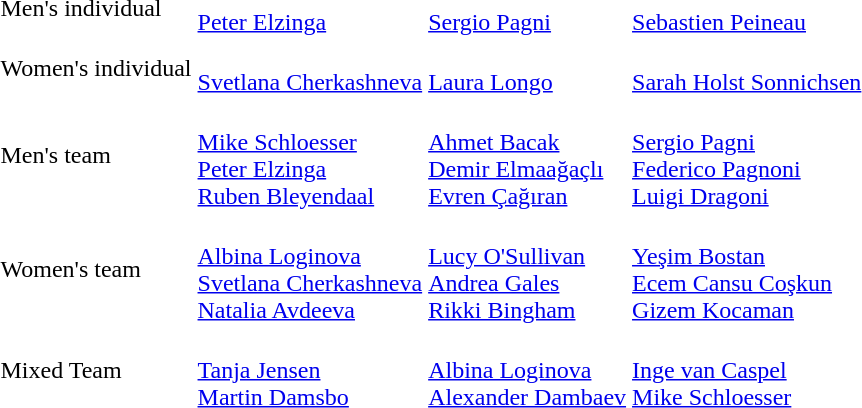<table>
<tr>
<td>Men's individual</td>
<td> <br> <a href='#'>Peter Elzinga</a></td>
<td> <br> <a href='#'>Sergio Pagni</a></td>
<td> <br> <a href='#'>Sebastien Peineau</a></td>
</tr>
<tr>
<td>Women's individual</td>
<td> <br> <a href='#'>Svetlana Cherkashneva</a></td>
<td> <br> <a href='#'>Laura Longo</a></td>
<td> <br> <a href='#'>Sarah Holst Sonnichsen</a></td>
</tr>
<tr>
<td>Men's team</td>
<td> <br> <a href='#'>Mike Schloesser</a> <br> <a href='#'>Peter Elzinga</a> <br> <a href='#'>Ruben Bleyendaal</a></td>
<td> <br> <a href='#'>Ahmet Bacak</a> <br> <a href='#'>Demir Elmaağaçlı</a> <br> <a href='#'>Evren Çağıran</a></td>
<td> <br> <a href='#'>Sergio Pagni</a> <br> <a href='#'>Federico Pagnoni</a> <br> <a href='#'>Luigi Dragoni</a></td>
</tr>
<tr>
<td>Women's team</td>
<td> <br> <a href='#'>Albina Loginova</a> <br> <a href='#'>Svetlana Cherkashneva</a> <br> <a href='#'>Natalia Avdeeva</a></td>
<td> <br> <a href='#'>Lucy O'Sullivan</a> <br> <a href='#'>Andrea Gales</a> <br> <a href='#'>Rikki Bingham</a></td>
<td> <br> <a href='#'>Yeşim Bostan</a> <br> <a href='#'>Ecem Cansu Coşkun</a> <br> <a href='#'>Gizem Kocaman</a></td>
</tr>
<tr>
<td>Mixed Team</td>
<td> <br> <a href='#'>Tanja Jensen</a> <br> <a href='#'>Martin Damsbo</a></td>
<td> <br> <a href='#'>Albina Loginova</a> <br> <a href='#'>Alexander Dambaev</a></td>
<td> <br> <a href='#'>Inge van Caspel</a> <br> <a href='#'>Mike Schloesser</a></td>
</tr>
</table>
